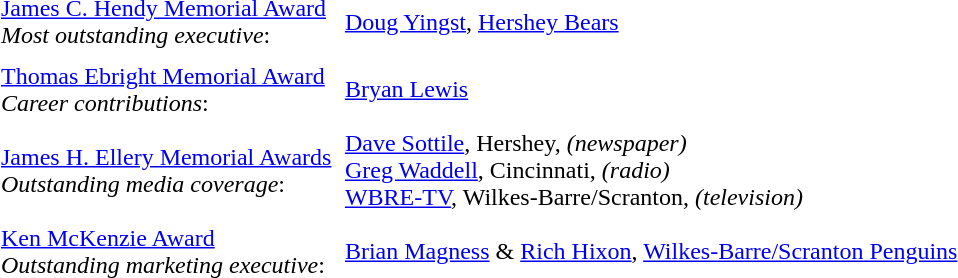<table cellpadding="3" cellspacing="3">
<tr>
<td><a href='#'>James C. Hendy Memorial Award</a><br><em>Most outstanding executive</em>:</td>
<td><a href='#'>Doug Yingst</a>, <a href='#'>Hershey Bears</a></td>
</tr>
<tr>
<td><a href='#'>Thomas Ebright Memorial Award</a><br><em>Career contributions</em>:</td>
<td><a href='#'>Bryan Lewis</a></td>
</tr>
<tr>
<td><a href='#'>James H. Ellery Memorial Awards</a> <br><em>Outstanding media coverage</em>:</td>
<td><a href='#'>Dave Sottile</a>, Hershey, <em>(newspaper)</em><br><a href='#'>Greg Waddell</a>, Cincinnati, <em>(radio)</em><br><a href='#'>WBRE-TV</a>, Wilkes-Barre/Scranton, <em>(television)</em></td>
</tr>
<tr>
<td><a href='#'>Ken McKenzie Award</a><br><em>Outstanding marketing executive</em>:</td>
<td><a href='#'>Brian Magness</a> & <a href='#'>Rich Hixon</a>, <a href='#'>Wilkes-Barre/Scranton Penguins</a></td>
</tr>
</table>
